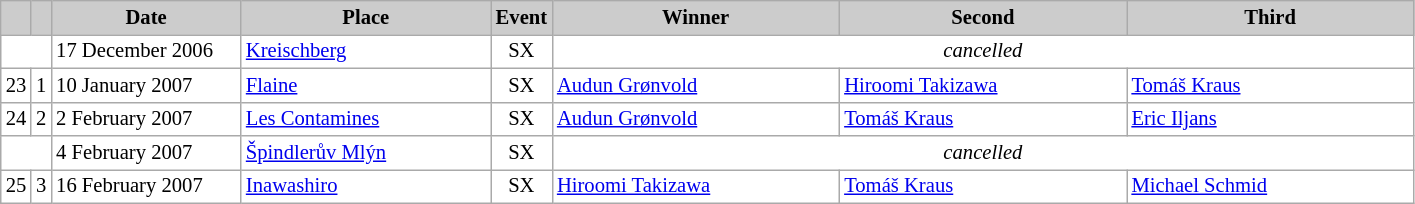<table class="wikitable plainrowheaders" style="background:#fff; font-size:86%; line-height:16px; border:grey solid 1px; border-collapse:collapse;">
<tr style="background:#ccc; text-align:center;">
<th scope="col" style="background:#ccc; width=20 px;"></th>
<th scope="col" style="background:#ccc; width=30 px;"></th>
<th scope="col" style="background:#ccc; width:120px;">Date</th>
<th scope="col" style="background:#ccc; width:160px;">Place</th>
<th scope="col" style="background:#ccc; width:15px;">Event</th>
<th scope="col" style="background:#ccc; width:185px;">Winner</th>
<th scope="col" style="background:#ccc; width:185px;">Second</th>
<th scope="col" style="background:#ccc; width:185px;">Third</th>
</tr>
<tr>
<td colspan=2></td>
<td>17 December 2006</td>
<td> <a href='#'>Kreischberg</a></td>
<td align=center>SX</td>
<td colspan=3 align=center><em>cancelled</em></td>
</tr>
<tr>
<td align=center>23</td>
<td align=center>1</td>
<td>10 January 2007</td>
<td> <a href='#'>Flaine</a></td>
<td align=center>SX</td>
<td> <a href='#'>Audun Grønvold</a></td>
<td> <a href='#'>Hiroomi Takizawa</a></td>
<td> <a href='#'>Tomáš Kraus</a></td>
</tr>
<tr>
<td align=center>24</td>
<td align=center>2</td>
<td>2 February 2007</td>
<td> <a href='#'>Les Contamines</a></td>
<td align=center>SX</td>
<td> <a href='#'>Audun Grønvold</a></td>
<td> <a href='#'>Tomáš Kraus</a></td>
<td> <a href='#'>Eric Iljans</a></td>
</tr>
<tr>
<td colspan=2></td>
<td>4 February 2007</td>
<td> <a href='#'>Špindlerův Mlýn</a></td>
<td align=center>SX</td>
<td colspan=3 align=center><em>cancelled</em></td>
</tr>
<tr>
<td align=center>25</td>
<td align=center>3</td>
<td>16 February 2007</td>
<td> <a href='#'>Inawashiro</a></td>
<td align=center>SX</td>
<td> <a href='#'>Hiroomi Takizawa</a></td>
<td> <a href='#'>Tomáš Kraus</a></td>
<td> <a href='#'>Michael Schmid</a></td>
</tr>
</table>
